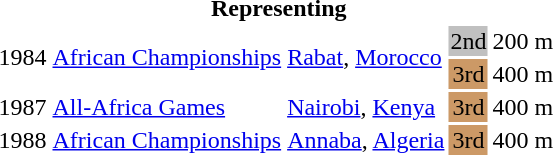<table>
<tr>
<th colspan="6">Representing </th>
</tr>
<tr>
<td rowspan=2>1984</td>
<td rowspan=2><a href='#'>African Championships</a></td>
<td rowspan=2><a href='#'>Rabat</a>, <a href='#'>Morocco</a></td>
<td bgcolor="silver" align="center">2nd</td>
<td>200 m</td>
<td></td>
</tr>
<tr>
<td bgcolor="cc9966" align="center">3rd</td>
<td>400 m</td>
<td></td>
</tr>
<tr>
<td>1987</td>
<td><a href='#'>All-Africa Games</a></td>
<td><a href='#'>Nairobi</a>, <a href='#'>Kenya</a></td>
<td bgcolor="cc9966" align="center">3rd</td>
<td>400 m</td>
<td></td>
</tr>
<tr>
<td>1988</td>
<td><a href='#'>African Championships</a></td>
<td><a href='#'>Annaba</a>, <a href='#'>Algeria</a></td>
<td bgcolor="cc9966" align="center">3rd</td>
<td>400 m</td>
<td></td>
</tr>
</table>
